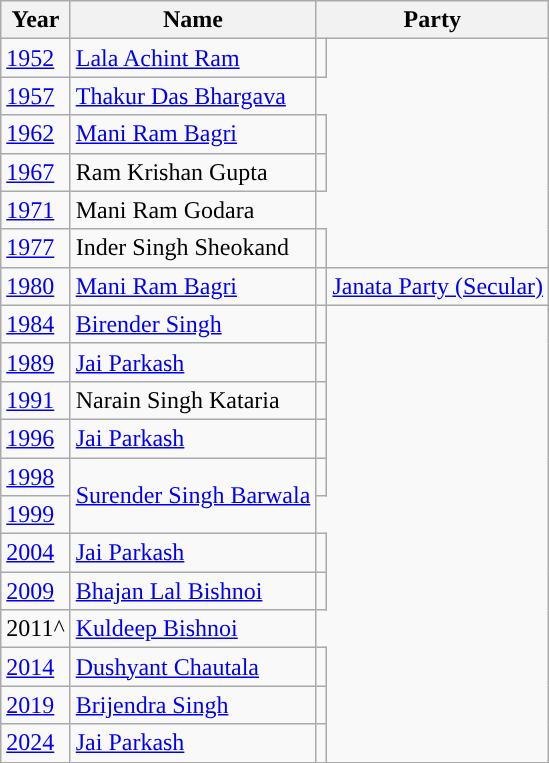<table class="wikitable">
<tr>
<th>Year</th>
<th>Name</th>
<th colspan="2">Party</th>
</tr>
<tr>
<td><a href='#'>1952</a></td>
<td><a href='#'>Lala Achint Ram</a></td>
<td></td>
</tr>
<tr>
<td><a href='#'>1957</a></td>
<td><a href='#'>Thakur Das Bhargava</a></td>
</tr>
<tr>
<td><a href='#'>1962</a></td>
<td><a href='#'>Mani Ram Bagri</a></td>
<td></td>
</tr>
<tr>
<td><a href='#'>1967</a></td>
<td>Ram Krishan Gupta</td>
<td></td>
</tr>
<tr>
<td><a href='#'>1971</a></td>
<td>Mani Ram Godara</td>
</tr>
<tr>
<td><a href='#'>1977</a></td>
<td>Inder Singh Sheokand</td>
<td></td>
</tr>
<tr>
<td><a href='#'>1980</a></td>
<td><a href='#'>Mani Ram Bagri</a></td>
<td style="background-color: "></td>
<td><a href='#'>Janata Party (Secular)</a></td>
</tr>
<tr>
<td><a href='#'>1984</a></td>
<td><a href='#'>Birender Singh</a></td>
<td></td>
</tr>
<tr>
<td><a href='#'>1989</a></td>
<td><a href='#'>Jai Parkash</a></td>
<td></td>
</tr>
<tr>
<td><a href='#'>1991</a></td>
<td>Narain Singh Kataria</td>
<td></td>
</tr>
<tr>
<td><a href='#'>1996</a></td>
<td><a href='#'>Jai Parkash</a></td>
<td></td>
</tr>
<tr>
<td><a href='#'>1998</a></td>
<td rowspan="2"><a href='#'>Surender Singh Barwala</a></td>
<td></td>
</tr>
<tr>
<td><a href='#'>1999</a></td>
</tr>
<tr>
<td><a href='#'>2004</a></td>
<td><a href='#'>Jai Parkash</a></td>
<td></td>
</tr>
<tr>
<td><a href='#'>2009</a></td>
<td><a href='#'>Bhajan Lal Bishnoi</a></td>
<td></td>
</tr>
<tr>
<td>2011^</td>
<td><a href='#'>Kuldeep Bishnoi</a></td>
</tr>
<tr>
<td><a href='#'>2014</a></td>
<td><a href='#'>Dushyant Chautala</a></td>
<td></td>
</tr>
<tr>
<td><a href='#'>2019</a></td>
<td><a href='#'>Brijendra Singh</a></td>
<td></td>
</tr>
<tr>
<td><a href='#'>2024</a></td>
<td><a href='#'>Jai Parkash</a></td>
<td></td>
</tr>
<tr>
</tr>
</table>
